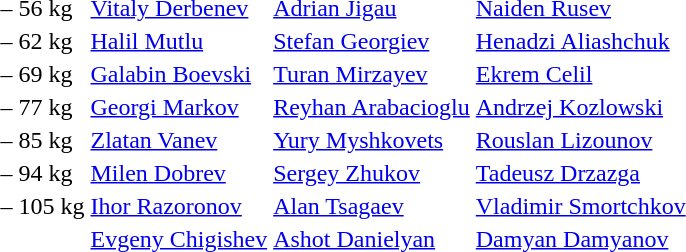<table>
<tr>
<td>– 56 kg<br></td>
<td> <a href='#'>Vitaly Derbenev</a></td>
<td> <a href='#'>Adrian Jigau</a></td>
<td> <a href='#'>Naiden Rusev</a></td>
</tr>
<tr>
<td>– 62 kg<br></td>
<td> <a href='#'>Halil Mutlu</a></td>
<td> <a href='#'>Stefan Georgiev</a></td>
<td> <a href='#'>Henadzi Aliashchuk</a></td>
</tr>
<tr>
<td>– 69 kg<br></td>
<td> <a href='#'>Galabin Boevski</a></td>
<td> <a href='#'>Turan Mirzayev</a></td>
<td> <a href='#'>Ekrem Celil</a></td>
</tr>
<tr>
<td>– 77 kg<br></td>
<td> <a href='#'>Georgi Markov</a></td>
<td> <a href='#'>Reyhan Arabacioglu</a></td>
<td> <a href='#'>Andrzej Kozlowski</a></td>
</tr>
<tr>
<td>– 85 kg<br></td>
<td> <a href='#'>Zlatan Vanev</a></td>
<td> <a href='#'>Yury Myshkovets</a></td>
<td> <a href='#'>Rouslan Lizounov</a></td>
</tr>
<tr>
<td>– 94 kg<br></td>
<td> <a href='#'>Milen Dobrev</a></td>
<td> <a href='#'>Sergey Zhukov</a></td>
<td> <a href='#'>Tadeusz Drzazga</a></td>
</tr>
<tr>
<td>– 105 kg<br></td>
<td> <a href='#'>Ihor Razoronov</a></td>
<td> <a href='#'>Alan Tsagaev</a></td>
<td> <a href='#'>Vladimir Smortchkov</a></td>
</tr>
<tr>
<td><br></td>
<td> <a href='#'>Evgeny Chigishev</a></td>
<td> <a href='#'>Ashot Danielyan</a></td>
<td> <a href='#'>Damyan Damyanov</a></td>
</tr>
</table>
